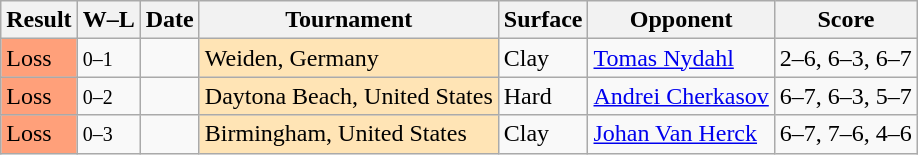<table class="sortable wikitable">
<tr>
<th>Result</th>
<th class="unsortable">W–L</th>
<th>Date</th>
<th>Tournament</th>
<th>Surface</th>
<th>Opponent</th>
<th class="unsortable">Score</th>
</tr>
<tr>
<td bgcolor=ffa07a>Loss</td>
<td><small>0–1</small></td>
<td></td>
<td style="background:moccasin;">Weiden, Germany</td>
<td>Clay</td>
<td> <a href='#'>Tomas Nydahl</a></td>
<td>2–6, 6–3, 6–7</td>
</tr>
<tr>
<td bgcolor=ffa07a>Loss</td>
<td><small>0–2</small></td>
<td></td>
<td style="background:moccasin;">Daytona Beach, United States</td>
<td>Hard</td>
<td> <a href='#'>Andrei Cherkasov</a></td>
<td>6–7, 6–3, 5–7</td>
</tr>
<tr>
<td bgcolor=ffa07a>Loss</td>
<td><small>0–3</small></td>
<td></td>
<td style="background:moccasin;">Birmingham, United States</td>
<td>Clay</td>
<td> <a href='#'>Johan Van Herck</a></td>
<td>6–7, 7–6, 4–6</td>
</tr>
</table>
